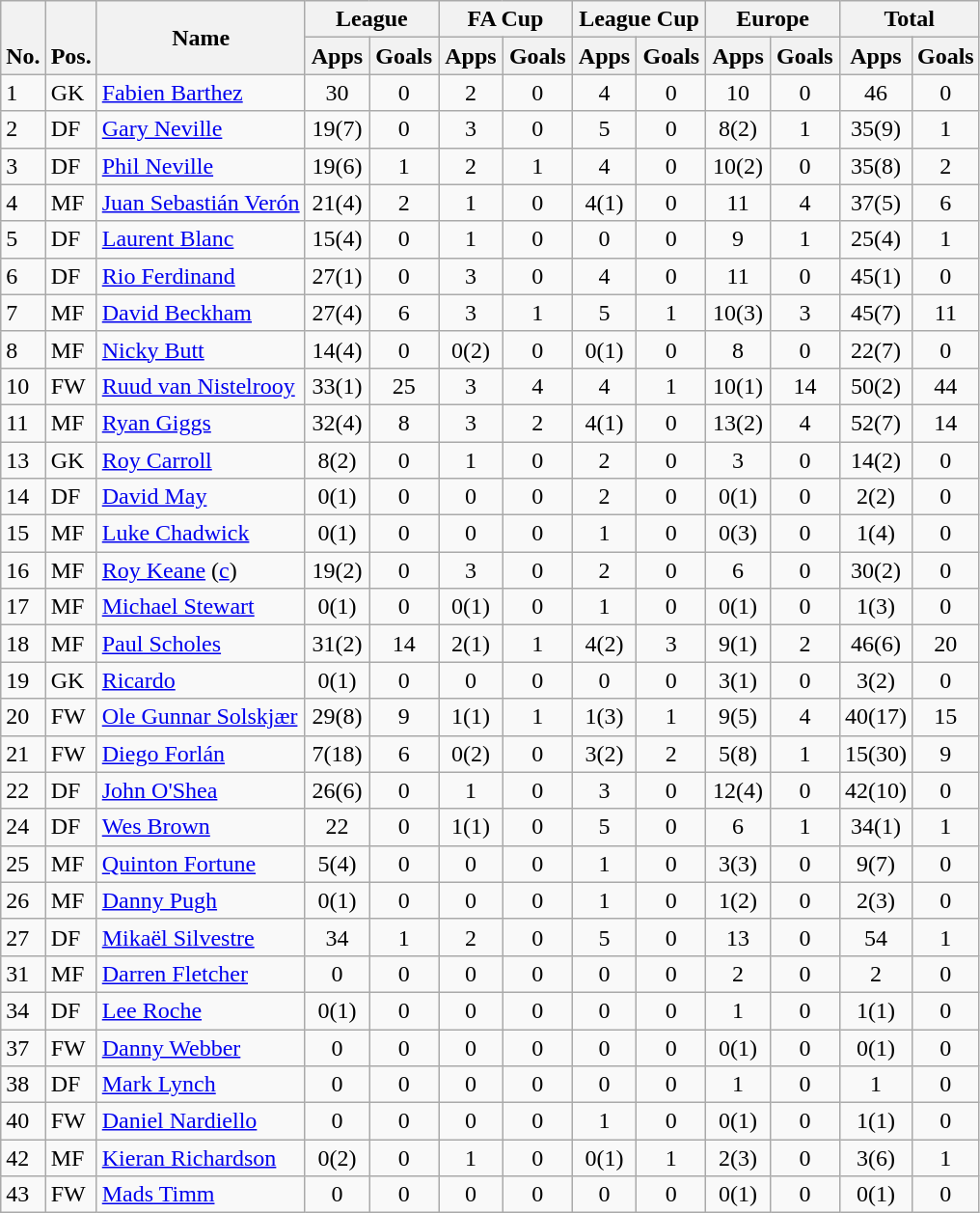<table class="wikitable" style="text-align:center">
<tr>
<th rowspan="2" valign="bottom">No.</th>
<th rowspan="2" valign="bottom">Pos.</th>
<th rowspan="2">Name</th>
<th colspan="2" width="85">League</th>
<th colspan="2" width="85">FA Cup</th>
<th colspan="2" width="85">League Cup</th>
<th colspan="2" width="85">Europe</th>
<th colspan="2" width="85">Total</th>
</tr>
<tr>
<th>Apps</th>
<th>Goals</th>
<th>Apps</th>
<th>Goals</th>
<th>Apps</th>
<th>Goals</th>
<th>Apps</th>
<th>Goals</th>
<th>Apps</th>
<th>Goals</th>
</tr>
<tr>
<td align="left">1</td>
<td align="left">GK</td>
<td align="left"> <a href='#'>Fabien Barthez</a></td>
<td>30</td>
<td>0</td>
<td>2</td>
<td>0</td>
<td>4</td>
<td>0</td>
<td>10</td>
<td>0</td>
<td>46</td>
<td>0</td>
</tr>
<tr>
<td align="left">2</td>
<td align="left">DF</td>
<td align="left"> <a href='#'>Gary Neville</a></td>
<td>19(7)</td>
<td>0</td>
<td>3</td>
<td>0</td>
<td>5</td>
<td>0</td>
<td>8(2)</td>
<td>1</td>
<td>35(9)</td>
<td>1</td>
</tr>
<tr>
<td align="left">3</td>
<td align="left">DF</td>
<td align="left"> <a href='#'>Phil Neville</a></td>
<td>19(6)</td>
<td>1</td>
<td>2</td>
<td>1</td>
<td>4</td>
<td>0</td>
<td>10(2)</td>
<td>0</td>
<td>35(8)</td>
<td>2</td>
</tr>
<tr>
<td align="left">4</td>
<td align="left">MF</td>
<td align="left"> <a href='#'>Juan Sebastián Verón</a></td>
<td>21(4)</td>
<td>2</td>
<td>1</td>
<td>0</td>
<td>4(1)</td>
<td>0</td>
<td>11</td>
<td>4</td>
<td>37(5)</td>
<td>6</td>
</tr>
<tr>
<td align="left">5</td>
<td align="left">DF</td>
<td align="left"> <a href='#'>Laurent Blanc</a></td>
<td>15(4)</td>
<td>0</td>
<td>1</td>
<td>0</td>
<td>0</td>
<td>0</td>
<td>9</td>
<td>1</td>
<td>25(4)</td>
<td>1</td>
</tr>
<tr>
<td align="left">6</td>
<td align="left">DF</td>
<td align="left"> <a href='#'>Rio Ferdinand</a></td>
<td>27(1)</td>
<td>0</td>
<td>3</td>
<td>0</td>
<td>4</td>
<td>0</td>
<td>11</td>
<td>0</td>
<td>45(1)</td>
<td>0</td>
</tr>
<tr>
<td align="left">7</td>
<td align="left">MF</td>
<td align="left"> <a href='#'>David Beckham</a></td>
<td>27(4)</td>
<td>6</td>
<td>3</td>
<td>1</td>
<td>5</td>
<td>1</td>
<td>10(3)</td>
<td>3</td>
<td>45(7)</td>
<td>11</td>
</tr>
<tr>
<td align="left">8</td>
<td align="left">MF</td>
<td align="left"> <a href='#'>Nicky Butt</a></td>
<td>14(4)</td>
<td>0</td>
<td>0(2)</td>
<td>0</td>
<td>0(1)</td>
<td>0</td>
<td>8</td>
<td>0</td>
<td>22(7)</td>
<td>0</td>
</tr>
<tr>
<td align="left">10</td>
<td align="left">FW</td>
<td align="left"> <a href='#'>Ruud van Nistelrooy</a></td>
<td>33(1)</td>
<td>25</td>
<td>3</td>
<td>4</td>
<td>4</td>
<td>1</td>
<td>10(1)</td>
<td>14</td>
<td>50(2)</td>
<td>44</td>
</tr>
<tr>
<td align="left">11</td>
<td align="left">MF</td>
<td align="left"> <a href='#'>Ryan Giggs</a></td>
<td>32(4)</td>
<td>8</td>
<td>3</td>
<td>2</td>
<td>4(1)</td>
<td>0</td>
<td>13(2)</td>
<td>4</td>
<td>52(7)</td>
<td>14</td>
</tr>
<tr>
<td align="left">13</td>
<td align="left">GK</td>
<td align="left"> <a href='#'>Roy Carroll</a></td>
<td>8(2)</td>
<td>0</td>
<td>1</td>
<td>0</td>
<td>2</td>
<td>0</td>
<td>3</td>
<td>0</td>
<td>14(2)</td>
<td>0</td>
</tr>
<tr>
<td align="left">14</td>
<td align="left">DF</td>
<td align="left"> <a href='#'>David May</a></td>
<td>0(1)</td>
<td>0</td>
<td>0</td>
<td>0</td>
<td>2</td>
<td>0</td>
<td>0(1)</td>
<td>0</td>
<td>2(2)</td>
<td>0</td>
</tr>
<tr>
<td align="left">15</td>
<td align="left">MF</td>
<td align="left"> <a href='#'>Luke Chadwick</a></td>
<td>0(1)</td>
<td>0</td>
<td>0</td>
<td>0</td>
<td>1</td>
<td>0</td>
<td>0(3)</td>
<td>0</td>
<td>1(4)</td>
<td>0</td>
</tr>
<tr>
<td align="left">16</td>
<td align="left">MF</td>
<td align="left"> <a href='#'>Roy Keane</a> (<a href='#'>c</a>)</td>
<td>19(2)</td>
<td>0</td>
<td>3</td>
<td>0</td>
<td>2</td>
<td>0</td>
<td>6</td>
<td>0</td>
<td>30(2)</td>
<td>0</td>
</tr>
<tr>
<td align="left">17</td>
<td align="left">MF</td>
<td align="left"> <a href='#'>Michael Stewart</a></td>
<td>0(1)</td>
<td>0</td>
<td>0(1)</td>
<td>0</td>
<td>1</td>
<td>0</td>
<td>0(1)</td>
<td>0</td>
<td>1(3)</td>
<td>0</td>
</tr>
<tr>
<td align="left">18</td>
<td align="left">MF</td>
<td align="left"> <a href='#'>Paul Scholes</a></td>
<td>31(2)</td>
<td>14</td>
<td>2(1)</td>
<td>1</td>
<td>4(2)</td>
<td>3</td>
<td>9(1)</td>
<td>2</td>
<td>46(6)</td>
<td>20</td>
</tr>
<tr>
<td align="left">19</td>
<td align="left">GK</td>
<td align="left"> <a href='#'>Ricardo</a></td>
<td>0(1)</td>
<td>0</td>
<td>0</td>
<td>0</td>
<td>0</td>
<td>0</td>
<td>3(1)</td>
<td>0</td>
<td>3(2)</td>
<td>0</td>
</tr>
<tr>
<td align="left">20</td>
<td align="left">FW</td>
<td align="left"> <a href='#'>Ole Gunnar Solskjær</a></td>
<td>29(8)</td>
<td>9</td>
<td>1(1)</td>
<td>1</td>
<td>1(3)</td>
<td>1</td>
<td>9(5)</td>
<td>4</td>
<td>40(17)</td>
<td>15</td>
</tr>
<tr>
<td align="left">21</td>
<td align="left">FW</td>
<td align="left"> <a href='#'>Diego Forlán</a></td>
<td>7(18)</td>
<td>6</td>
<td>0(2)</td>
<td>0</td>
<td>3(2)</td>
<td>2</td>
<td>5(8)</td>
<td>1</td>
<td>15(30)</td>
<td>9</td>
</tr>
<tr>
<td align="left">22</td>
<td align="left">DF</td>
<td align="left"> <a href='#'>John O'Shea</a></td>
<td>26(6)</td>
<td>0</td>
<td>1</td>
<td>0</td>
<td>3</td>
<td>0</td>
<td>12(4)</td>
<td>0</td>
<td>42(10)</td>
<td>0</td>
</tr>
<tr>
<td align="left">24</td>
<td align="left">DF</td>
<td align="left"> <a href='#'>Wes Brown</a></td>
<td>22</td>
<td>0</td>
<td>1(1)</td>
<td>0</td>
<td>5</td>
<td>0</td>
<td>6</td>
<td>1</td>
<td>34(1)</td>
<td>1</td>
</tr>
<tr>
<td align="left">25</td>
<td align="left">MF</td>
<td align="left"> <a href='#'>Quinton Fortune</a></td>
<td>5(4)</td>
<td>0</td>
<td>0</td>
<td>0</td>
<td>1</td>
<td>0</td>
<td>3(3)</td>
<td>0</td>
<td>9(7)</td>
<td>0</td>
</tr>
<tr>
<td align="left">26</td>
<td align="left">MF</td>
<td align="left"> <a href='#'>Danny Pugh</a></td>
<td>0(1)</td>
<td>0</td>
<td>0</td>
<td>0</td>
<td>1</td>
<td>0</td>
<td>1(2)</td>
<td>0</td>
<td>2(3)</td>
<td>0</td>
</tr>
<tr>
<td align="left">27</td>
<td align="left">DF</td>
<td align="left"> <a href='#'>Mikaël Silvestre</a></td>
<td>34</td>
<td>1</td>
<td>2</td>
<td>0</td>
<td>5</td>
<td>0</td>
<td>13</td>
<td>0</td>
<td>54</td>
<td>1</td>
</tr>
<tr>
<td align="left">31</td>
<td align="left">MF</td>
<td align="left"> <a href='#'>Darren Fletcher</a></td>
<td>0</td>
<td>0</td>
<td>0</td>
<td>0</td>
<td>0</td>
<td>0</td>
<td>2</td>
<td>0</td>
<td>2</td>
<td>0</td>
</tr>
<tr>
<td align="left">34</td>
<td align="left">DF</td>
<td align="left"> <a href='#'>Lee Roche</a></td>
<td>0(1)</td>
<td>0</td>
<td>0</td>
<td>0</td>
<td>0</td>
<td>0</td>
<td>1</td>
<td>0</td>
<td>1(1)</td>
<td>0</td>
</tr>
<tr>
<td align="left">37</td>
<td align="left">FW</td>
<td align="left"> <a href='#'>Danny Webber</a></td>
<td>0</td>
<td>0</td>
<td>0</td>
<td>0</td>
<td>0</td>
<td>0</td>
<td>0(1)</td>
<td>0</td>
<td>0(1)</td>
<td>0</td>
</tr>
<tr>
<td align="left">38</td>
<td align="left">DF</td>
<td align="left"> <a href='#'>Mark Lynch</a></td>
<td>0</td>
<td>0</td>
<td>0</td>
<td>0</td>
<td>0</td>
<td>0</td>
<td>1</td>
<td>0</td>
<td>1</td>
<td>0</td>
</tr>
<tr>
<td align="left">40</td>
<td align="left">FW</td>
<td align="left"> <a href='#'>Daniel Nardiello</a></td>
<td>0</td>
<td>0</td>
<td>0</td>
<td>0</td>
<td>1</td>
<td>0</td>
<td>0(1)</td>
<td>0</td>
<td>1(1)</td>
<td>0</td>
</tr>
<tr>
<td align="left">42</td>
<td align="left">MF</td>
<td align="left"> <a href='#'>Kieran Richardson</a></td>
<td>0(2)</td>
<td>0</td>
<td>1</td>
<td>0</td>
<td>0(1)</td>
<td>1</td>
<td>2(3)</td>
<td>0</td>
<td>3(6)</td>
<td>1</td>
</tr>
<tr>
<td align="left">43</td>
<td align="left">FW</td>
<td align="left"> <a href='#'>Mads Timm</a></td>
<td>0</td>
<td>0</td>
<td>0</td>
<td>0</td>
<td>0</td>
<td>0</td>
<td>0(1)</td>
<td>0</td>
<td>0(1)</td>
<td>0</td>
</tr>
</table>
